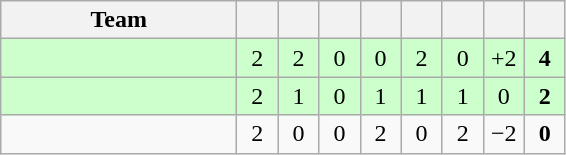<table class="wikitable" style="text-align:center;">
<tr>
<th width=150>Team</th>
<th width=20></th>
<th width=20></th>
<th width=20></th>
<th width=20></th>
<th width=20></th>
<th width=20></th>
<th width=20></th>
<th width=20></th>
</tr>
<tr bgcolor="#ccffcc">
<td align=left></td>
<td>2</td>
<td>2</td>
<td>0</td>
<td>0</td>
<td>2</td>
<td>0</td>
<td>+2</td>
<td><strong>4</strong></td>
</tr>
<tr bgcolor="#ccffcc">
<td align=left></td>
<td>2</td>
<td>1</td>
<td>0</td>
<td>1</td>
<td>1</td>
<td>1</td>
<td>0</td>
<td><strong>2</strong></td>
</tr>
<tr>
<td align=left></td>
<td>2</td>
<td>0</td>
<td>0</td>
<td>2</td>
<td>0</td>
<td>2</td>
<td>−2</td>
<td><strong>0</strong></td>
</tr>
</table>
